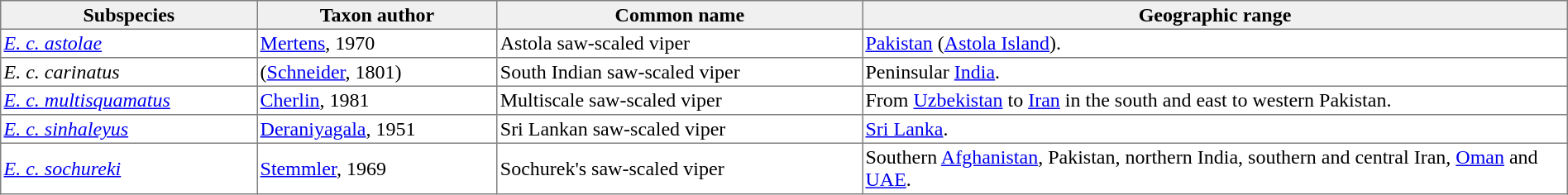<table cellspacing=0 cellpadding=2 border=1 style="border-collapse: collapse;">
<tr>
<th style="background:#f0f0f0;">Subspecies</th>
<th style="background:#f0f0f0;">Taxon author</th>
<th style="background:#f0f0f0;">Common name</th>
<th style="background:#f0f0f0;">Geographic range</th>
</tr>
<tr>
<td><em><a href='#'>E. c. astolae</a></em></td>
<td><a href='#'>Mertens</a>, 1970</td>
<td>Astola saw-scaled viper</td>
<td style="width:45%"><a href='#'>Pakistan</a> (<a href='#'>Astola Island</a>).</td>
</tr>
<tr>
<td><em>E. c. carinatus</em></td>
<td>(<a href='#'>Schneider</a>, 1801)</td>
<td>South Indian saw-scaled viper</td>
<td>Peninsular <a href='#'>India</a>.</td>
</tr>
<tr>
<td><em><a href='#'>E. c. multisquamatus</a></em></td>
<td><a href='#'>Cherlin</a>, 1981</td>
<td>Multiscale saw-scaled viper</td>
<td>From <a href='#'>Uzbekistan</a> to <a href='#'>Iran</a> in the south and east to western Pakistan.</td>
</tr>
<tr>
<td><em><a href='#'>E. c. sinhaleyus</a></em></td>
<td><a href='#'>Deraniyagala</a>, 1951</td>
<td>Sri Lankan saw-scaled viper</td>
<td><a href='#'>Sri Lanka</a>.</td>
</tr>
<tr>
<td><em><a href='#'>E. c. sochureki</a></em></td>
<td><a href='#'>Stemmler</a>, 1969</td>
<td>Sochurek's saw-scaled viper</td>
<td>Southern <a href='#'>Afghanistan</a>, Pakistan, northern India, southern and central Iran, <a href='#'>Oman</a> and <a href='#'>UAE</a>.</td>
</tr>
</table>
